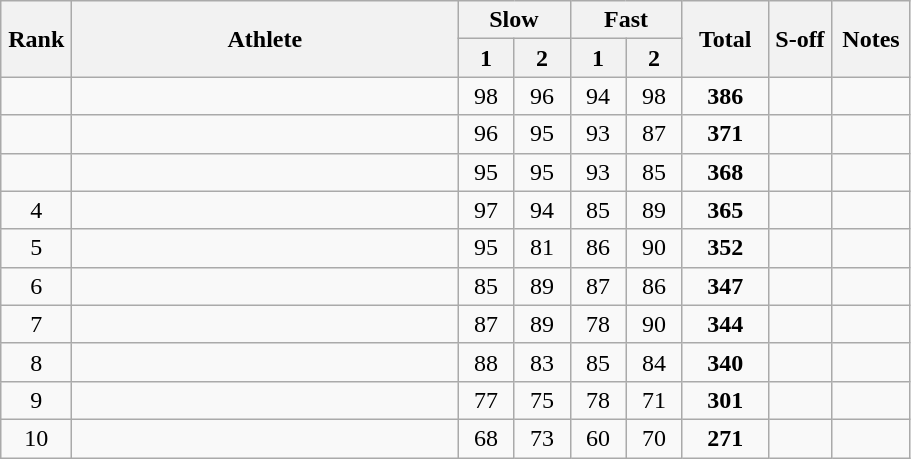<table class="wikitable" style="text-align:center">
<tr>
<th rowspan=2 width=40>Rank</th>
<th rowspan=2 width=250>Athlete</th>
<th colspan=2>Slow</th>
<th colspan=2>Fast</th>
<th rowspan=2 width=50>Total</th>
<th rowspan=2 width=35>S-off</th>
<th rowspan=2 width=45>Notes</th>
</tr>
<tr>
<th width=30>1</th>
<th width=30>2</th>
<th width=30>1</th>
<th width=30>2</th>
</tr>
<tr>
<td></td>
<td align=left></td>
<td>98</td>
<td>96</td>
<td>94</td>
<td>98</td>
<td><strong>386</strong></td>
<td></td>
<td></td>
</tr>
<tr>
<td></td>
<td align=left></td>
<td>96</td>
<td>95</td>
<td>93</td>
<td>87</td>
<td><strong>371</strong></td>
<td></td>
<td></td>
</tr>
<tr>
<td></td>
<td align=left></td>
<td>95</td>
<td>95</td>
<td>93</td>
<td>85</td>
<td><strong>368</strong></td>
<td></td>
<td></td>
</tr>
<tr>
<td>4</td>
<td align=left></td>
<td>97</td>
<td>94</td>
<td>85</td>
<td>89</td>
<td><strong>365</strong></td>
<td></td>
<td></td>
</tr>
<tr>
<td>5</td>
<td align=left></td>
<td>95</td>
<td>81</td>
<td>86</td>
<td>90</td>
<td><strong>352</strong></td>
<td></td>
<td></td>
</tr>
<tr>
<td>6</td>
<td align=left></td>
<td>85</td>
<td>89</td>
<td>87</td>
<td>86</td>
<td><strong>347</strong></td>
<td></td>
<td></td>
</tr>
<tr>
<td>7</td>
<td align=left></td>
<td>87</td>
<td>89</td>
<td>78</td>
<td>90</td>
<td><strong>344</strong></td>
<td></td>
<td></td>
</tr>
<tr>
<td>8</td>
<td align=left></td>
<td>88</td>
<td>83</td>
<td>85</td>
<td>84</td>
<td><strong>340</strong></td>
<td></td>
<td></td>
</tr>
<tr>
<td>9</td>
<td align=left></td>
<td>77</td>
<td>75</td>
<td>78</td>
<td>71</td>
<td><strong>301</strong></td>
<td></td>
<td></td>
</tr>
<tr>
<td>10</td>
<td align=left></td>
<td>68</td>
<td>73</td>
<td>60</td>
<td>70</td>
<td><strong>271</strong></td>
<td></td>
<td></td>
</tr>
</table>
